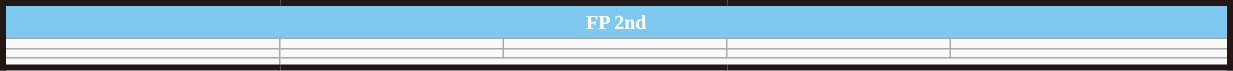<table class="wikitable mw-collapsible mw-collapsed" style="width:65%; font-size:smaller; border:solid 4px #231815">
<tr style="text-align:center; background-color:#7EC9F0; color:#FFFFFF; font-weight:bold;">
<td colspan="5">FP 2nd</td>
</tr>
<tr>
<td></td>
<td></td>
<td></td>
<td></td>
<td></td>
</tr>
<tr>
<td></td>
<td></td>
<td></td>
<td></td>
<td></td>
</tr>
<tr>
<td></td>
</tr>
<tr>
</tr>
</table>
